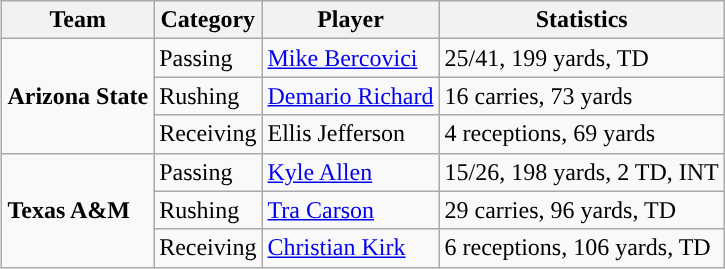<table class="wikitable" style="float: right;">
<tr>
<th>Team</th>
<th>Category</th>
<th>Player</th>
<th>Statistics</th>
</tr>
<tr>
<td rowspan=3><strong>Arizona State</strong></td>
<td>Passing</td>
<td><a href='#'>Mike Bercovici</a></td>
<td>25/41, 199 yards, TD</td>
</tr>
<tr>
<td>Rushing</td>
<td><a href='#'>Demario Richard</a></td>
<td>16 carries, 73 yards</td>
</tr>
<tr>
<td>Receiving</td>
<td>Ellis Jefferson</td>
<td>4 receptions, 69 yards</td>
</tr>
<tr>
<td rowspan=3><strong>Texas A&M</strong></td>
<td>Passing</td>
<td><a href='#'>Kyle Allen</a></td>
<td>15/26, 198 yards, 2 TD, INT</td>
</tr>
<tr>
<td>Rushing</td>
<td><a href='#'>Tra Carson</a></td>
<td>29 carries, 96 yards, TD</td>
</tr>
<tr>
<td>Receiving</td>
<td><a href='#'>Christian Kirk</a></td>
<td>6 receptions, 106 yards, TD</td>
</tr>
</table>
